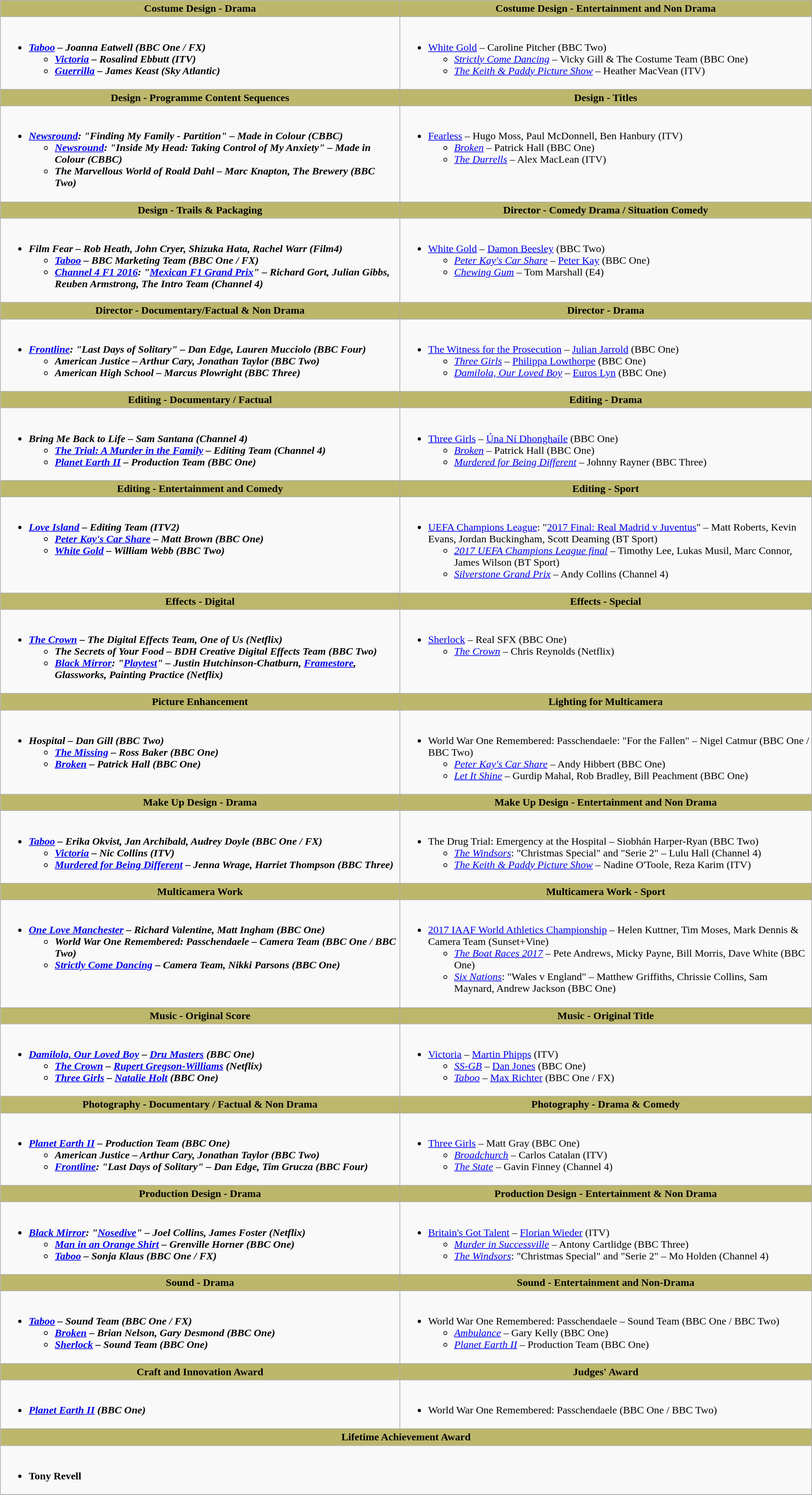<table class=wikitable>
<tr>
<th style="background:#BDB76B;" width:50%">Costume Design - Drama</th>
<th style="background:#BDB76B;" width:50%">Costume Design - Entertainment and Non Drama</th>
</tr>
<tr>
<td valign="top"><br><ul><li><strong><em><a href='#'>Taboo</a><em> – Joanna Eatwell (BBC One / FX)<strong><ul><li></em><a href='#'>Victoria</a><em> – Rosalind Ebbutt (ITV)</li><li></em><a href='#'>Guerrilla</a><em> – James Keast (Sky Atlantic)</li></ul></li></ul></td>
<td valign="top"><br><ul><li></em></strong><a href='#'>White Gold</a></em> – Caroline Pitcher (BBC Two)</strong><ul><li><em><a href='#'>Strictly Come Dancing</a></em> – Vicky Gill & The Costume Team (BBC One)</li><li><em><a href='#'>The Keith & Paddy Picture Show</a></em> – Heather MacVean (ITV)</li></ul></li></ul></td>
</tr>
<tr>
<th style="background:#BDB76B;" width:50%">Design - Programme Content Sequences</th>
<th style="background:#BDB76B;" width:50%">Design - Titles</th>
</tr>
<tr>
<td valign="top"><br><ul><li><strong><em><a href='#'>Newsround</a><em>: "Finding My Family - Partition" – Made in Colour (CBBC)<strong><ul><li></em><a href='#'>Newsround</a><em>: "Inside My Head: Taking Control of My Anxiety" – Made in Colour (CBBC)</li><li></em>The Marvellous World of Roald Dahl<em> – Marc Knapton, The Brewery (BBC Two)</li></ul></li></ul></td>
<td valign="top"><br><ul><li></em></strong><a href='#'>Fearless</a></em> – Hugo Moss, Paul McDonnell, Ben Hanbury (ITV)</strong><ul><li><em><a href='#'>Broken</a></em> – Patrick Hall (BBC One)</li><li><em><a href='#'>The Durrells</a></em> – Alex MacLean (ITV)</li></ul></li></ul></td>
</tr>
<tr>
<th style="background:#BDB76B;" width:50%">Design - Trails & Packaging</th>
<th style="background:#BDB76B;" width:50%">Director - Comedy Drama / Situation Comedy</th>
</tr>
<tr>
<td valign="top"><br><ul><li><strong><em>Film Fear<em> – Rob Heath, John Cryer, Shizuka Hata, Rachel Warr (Film4)<strong><ul><li></em><a href='#'>Taboo</a><em> – BBC Marketing Team (BBC One / FX)</li><li></em><a href='#'>Channel 4 F1 2016</a><em>: "<a href='#'>Mexican F1 Grand Prix</a>" – Richard Gort, Julian Gibbs, Reuben Armstrong, The Intro Team (Channel 4)</li></ul></li></ul></td>
<td valign="top"><br><ul><li></em></strong><a href='#'>White Gold</a></em> – <a href='#'>Damon Beesley</a> (BBC Two)</strong><ul><li><em><a href='#'>Peter Kay's Car Share</a></em> – <a href='#'>Peter Kay</a> (BBC One)</li><li><em><a href='#'>Chewing Gum</a></em> – Tom Marshall (E4)</li></ul></li></ul></td>
</tr>
<tr>
<th style="background:#BDB76B;" width:50%">Director - Documentary/Factual & Non Drama</th>
<th style="background:#BDB76B;" width:50%">Director - Drama</th>
</tr>
<tr>
<td valign="top"><br><ul><li><strong><em><a href='#'>Frontline</a><em>: "Last Days of Solitary" – Dan Edge, Lauren Mucciolo (BBC Four)<strong><ul><li></em>American Justice<em> – Arthur Cary, Jonathan Taylor (BBC Two)</li><li></em>American High School<em> – Marcus Plowright (BBC Three)</li></ul></li></ul></td>
<td valign="top"><br><ul><li></em></strong><a href='#'>The Witness for the Prosecution</a></em> – <a href='#'>Julian Jarrold</a> (BBC One)</strong><ul><li><em><a href='#'>Three Girls</a></em> – <a href='#'>Philippa Lowthorpe</a> (BBC One)</li><li><em><a href='#'>Damilola, Our Loved Boy</a></em> – <a href='#'>Euros Lyn</a> (BBC One)</li></ul></li></ul></td>
</tr>
<tr>
<th style="background:#BDB76B;" width:50%">Editing - Documentary / Factual</th>
<th style="background:#BDB76B;" width:50%">Editing - Drama</th>
</tr>
<tr>
<td valign="top"><br><ul><li><strong><em>Bring Me Back to Life<em> – Sam Santana (Channel 4)<strong><ul><li></em><a href='#'>The Trial: A Murder in the Family</a><em> – Editing Team (Channel 4)</li><li></em><a href='#'>Planet Earth II</a><em> – Production Team (BBC One)</li></ul></li></ul></td>
<td valign="top"><br><ul><li></em></strong><a href='#'>Three Girls</a></em> – <a href='#'>Úna Ní Dhonghaíle</a> (BBC One)</strong><ul><li><em><a href='#'>Broken</a></em> – Patrick Hall (BBC One)</li><li><em><a href='#'>Murdered for Being Different</a></em> – Johnny Rayner (BBC Three)</li></ul></li></ul></td>
</tr>
<tr>
<th style="background:#BDB76B;" width:50%">Editing - Entertainment and Comedy</th>
<th style="background:#BDB76B;" width:50%">Editing - Sport</th>
</tr>
<tr>
<td valign="top"><br><ul><li><strong><em><a href='#'>Love Island</a><em> – Editing Team (ITV2)<strong><ul><li></em><a href='#'>Peter Kay's Car Share</a><em> – Matt Brown (BBC One)</li><li></em><a href='#'>White Gold</a><em> – William Webb (BBC Two)</li></ul></li></ul></td>
<td valign="top"><br><ul><li></em></strong><a href='#'>UEFA Champions League</a></em>: "<a href='#'>2017 Final: Real Madrid v Juventus</a>" – Matt Roberts, Kevin Evans, Jordan Buckingham, Scott Deaming (BT Sport)</strong><ul><li><em><a href='#'>2017 UEFA Champions League final</a></em> – Timothy Lee, Lukas Musil, Marc Connor, James Wilson (BT Sport)</li><li><em><a href='#'>Silverstone Grand Prix</a></em> – Andy Collins (Channel 4)</li></ul></li></ul></td>
</tr>
<tr>
<th style="background:#BDB76B;" width:50%">Effects - Digital</th>
<th style="background:#BDB76B;" width:50%">Effects - Special</th>
</tr>
<tr>
<td valign="top"><br><ul><li><strong><em><a href='#'>The Crown</a><em> – The Digital Effects Team, One of Us (Netflix)<strong><ul><li></em>The Secrets of Your Food<em> – BDH Creative Digital Effects Team (BBC Two)</li><li></em><a href='#'>Black Mirror</a><em>: "<a href='#'>Playtest</a>" – Justin Hutchinson-Chatburn, <a href='#'>Framestore</a>, Glassworks, Painting Practice (Netflix)</li></ul></li></ul></td>
<td valign="top"><br><ul><li></em></strong><a href='#'>Sherlock</a></em> – Real SFX (BBC One)</strong><ul><li><em><a href='#'>The Crown</a></em> – Chris Reynolds (Netflix)</li></ul></li></ul></td>
</tr>
<tr>
<th style="background:#BDB76B;" width:50%">Picture Enhancement</th>
<th style="background:#BDB76B;" width:50%">Lighting for Multicamera</th>
</tr>
<tr>
<td valign="top"><br><ul><li><strong><em>Hospital<em> – Dan Gill (BBC Two)<strong><ul><li></em><a href='#'>The Missing</a><em> – Ross Baker (BBC One)</li><li></em><a href='#'>Broken</a><em> – Patrick Hall (BBC One)</li></ul></li></ul></td>
<td valign="top"><br><ul><li></em></strong>World War One Remembered: Passchendaele</em>: "For the Fallen" – Nigel Catmur (BBC One / BBC Two)</strong><ul><li><em><a href='#'>Peter Kay's Car Share</a></em> – Andy Hibbert (BBC One)</li><li><em><a href='#'>Let It Shine</a></em> – Gurdip Mahal, Rob Bradley, Bill Peachment (BBC One)</li></ul></li></ul></td>
</tr>
<tr>
<th style="background:#BDB76B;" width:50%">Make Up Design - Drama</th>
<th style="background:#BDB76B;" width:50%">Make Up Design - Entertainment and Non Drama</th>
</tr>
<tr>
<td valign="top"><br><ul><li><strong><em><a href='#'>Taboo</a><em> – Erika Okvist, Jan Archibald, Audrey Doyle (BBC One / FX)<strong><ul><li></em><a href='#'>Victoria</a><em> – Nic Collins (ITV)</li><li></em><a href='#'>Murdered for Being Different</a><em> – Jenna Wrage, Harriet Thompson (BBC Three)</li></ul></li></ul></td>
<td valign="top"><br><ul><li></em></strong>The Drug Trial: Emergency at the Hospital</em> – Siobhán Harper-Ryan (BBC Two)</strong><ul><li><em><a href='#'>The Windsors</a></em>: "Christmas Special" and "Serie 2" – Lulu Hall (Channel 4)</li><li><em><a href='#'>The Keith & Paddy Picture Show</a></em> – Nadine O'Toole, Reza Karim (ITV)</li></ul></li></ul></td>
</tr>
<tr>
<th style="background:#BDB76B;" width:50%">Multicamera Work</th>
<th style="background:#BDB76B;" width:50%">Multicamera Work - Sport</th>
</tr>
<tr>
<td valign="top"><br><ul><li><strong><em><a href='#'>One Love Manchester</a><em> – Richard Valentine, Matt Ingham (BBC One)<strong><ul><li></em>World War One Remembered: Passchendaele<em> – Camera Team (BBC One / BBC Two)</li><li></em><a href='#'>Strictly Come Dancing</a><em> – Camera Team, Nikki Parsons (BBC One)</li></ul></li></ul></td>
<td valign="top"><br><ul><li></em></strong><a href='#'>2017 IAAF World Athletics Championship</a></em> – Helen Kuttner, Tim Moses, Mark Dennis & Camera Team (Sunset+Vine)</strong><ul><li><em><a href='#'>The Boat Races 2017</a></em> – Pete Andrews, Micky Payne, Bill Morris, Dave White (BBC One)</li><li><em><a href='#'>Six Nations</a></em>: "Wales v England" – Matthew Griffiths, Chrissie Collins, Sam Maynard, Andrew Jackson (BBC One)</li></ul></li></ul></td>
</tr>
<tr>
<th style="background:#BDB76B;" width:50%">Music - Original Score</th>
<th style="background:#BDB76B;" width:50%">Music - Original Title</th>
</tr>
<tr>
<td valign="top"><br><ul><li><strong><em><a href='#'>Damilola, Our Loved Boy</a><em> – <a href='#'>Dru Masters</a> (BBC One)<strong><ul><li></em><a href='#'>The Crown</a><em> – <a href='#'>Rupert Gregson-Williams</a> (Netflix)</li><li></em><a href='#'>Three Girls</a><em> – <a href='#'>Natalie Holt</a> (BBC One)</li></ul></li></ul></td>
<td valign="top"><br><ul><li></em></strong><a href='#'>Victoria</a></em> – <a href='#'>Martin Phipps</a> (ITV)</strong><ul><li><em><a href='#'>SS-GB</a></em> – <a href='#'>Dan Jones</a> (BBC One)</li><li><em><a href='#'>Taboo</a></em> – <a href='#'>Max Richter</a> (BBC One / FX)</li></ul></li></ul></td>
</tr>
<tr>
<th style="background:#BDB76B;" width:50%">Photography - Documentary / Factual & Non Drama</th>
<th style="background:#BDB76B;" width:50%">Photography - Drama & Comedy</th>
</tr>
<tr>
<td valign="top"><br><ul><li><strong><em><a href='#'>Planet Earth II</a><em> – Production Team (BBC One)<strong><ul><li></em>American Justice<em> – Arthur Cary, Jonathan Taylor (BBC Two)</li><li></em><a href='#'>Frontline</a><em>: "Last Days of Solitary" – Dan Edge, Tim Grucza (BBC Four)</li></ul></li></ul></td>
<td valign="top"><br><ul><li></em></strong><a href='#'>Three Girls</a></em> – Matt Gray (BBC One)</strong><ul><li><em><a href='#'>Broadchurch</a></em> – Carlos Catalan (ITV)</li><li><em><a href='#'>The State</a></em> – Gavin Finney (Channel 4)</li></ul></li></ul></td>
</tr>
<tr>
<th style="background:#BDB76B;" width:50%">Production Design - Drama</th>
<th style="background:#BDB76B;" width:50%">Production Design - Entertainment & Non Drama</th>
</tr>
<tr>
<td valign="top"><br><ul><li><strong><em><a href='#'>Black Mirror</a><em>: "<a href='#'>Nosedive</a>" – Joel Collins, James Foster (Netflix)<strong><ul><li></em><a href='#'>Man in an Orange Shirt</a><em> – Grenville Horner (BBC One)</li><li></em><a href='#'>Taboo</a><em> – Sonja Klaus (BBC One / FX)</li></ul></li></ul></td>
<td valign="top"><br><ul><li></em></strong><a href='#'>Britain's Got Talent</a></em> – <a href='#'>Florian Wieder</a> (ITV)</strong><ul><li><em><a href='#'>Murder in Successville</a></em> – Antony Cartlidge (BBC Three)</li><li><em><a href='#'>The Windsors</a></em>: "Christmas Special" and "Serie 2" – Mo Holden (Channel 4)</li></ul></li></ul></td>
</tr>
<tr>
<th style="background:#BDB76B;" width:50%">Sound - Drama</th>
<th style="background:#BDB76B;" width:50%">Sound - Entertainment and Non-Drama</th>
</tr>
<tr>
<td valign="top"><br><ul><li><strong><em><a href='#'>Taboo</a><em> – Sound Team (BBC One / FX)<strong><ul><li></em><a href='#'>Broken</a><em> – Brian Nelson, Gary Desmond (BBC One)</li><li></em><a href='#'>Sherlock</a><em> – Sound Team (BBC One)</li></ul></li></ul></td>
<td valign="top"><br><ul><li></em></strong>World War One Remembered: Passchendaele</em> – Sound Team (BBC One / BBC Two)</strong><ul><li><em><a href='#'>Ambulance</a></em> – Gary Kelly (BBC One)</li><li><em><a href='#'>Planet Earth II</a></em> – Production Team (BBC One)</li></ul></li></ul></td>
</tr>
<tr>
<th style="background:#BDB76B;" width:50%">Craft and Innovation Award</th>
<th style="background:#BDB76B;" width:50%">Judges' Award</th>
</tr>
<tr>
<td valign="top"><br><ul><li><strong><em><a href='#'>Planet Earth II</a><em> (BBC One)<strong></li></ul></td>
<td valign="top"><br><ul><li></em></strong>World War One Remembered: Passchendaele</em> (BBC One / BBC Two)</strong></li></ul></td>
</tr>
<tr>
<th colspan="2" style="background:#BDB76B;" width:50%">Lifetime Achievement Award</th>
</tr>
<tr>
<td colspan="2" valign="top"><br><ul><li><strong>Tony Revell</strong></li></ul></td>
</tr>
<tr>
</tr>
</table>
